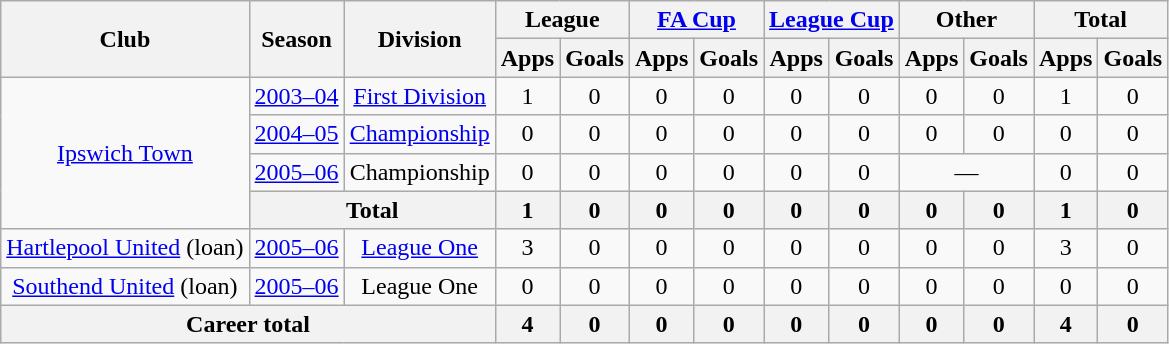<table class="wikitable" style="text-align:center">
<tr>
<th rowspan="2">Club</th>
<th rowspan="2">Season</th>
<th rowspan="2">Division</th>
<th colspan="2">League</th>
<th colspan="2"><a href='#'>FA Cup</a></th>
<th colspan="2"><a href='#'>League Cup</a></th>
<th colspan="2">Other</th>
<th colspan="2">Total</th>
</tr>
<tr>
<th>Apps</th>
<th>Goals</th>
<th>Apps</th>
<th>Goals</th>
<th>Apps</th>
<th>Goals</th>
<th>Apps</th>
<th>Goals</th>
<th>Apps</th>
<th>Goals</th>
</tr>
<tr>
<td rowspan="4"><a href='#'>Ipswich Town</a></td>
<td><a href='#'>2003–04</a></td>
<td><a href='#'>First Division</a></td>
<td>1</td>
<td>0</td>
<td>0</td>
<td>0</td>
<td>0</td>
<td>0</td>
<td>0</td>
<td>0</td>
<td>1</td>
<td>0</td>
</tr>
<tr>
<td><a href='#'>2004–05</a></td>
<td><a href='#'>Championship</a></td>
<td>0</td>
<td>0</td>
<td>0</td>
<td>0</td>
<td>0</td>
<td>0</td>
<td>0</td>
<td>0</td>
<td>0</td>
<td>0</td>
</tr>
<tr>
<td><a href='#'>2005–06</a></td>
<td>Championship</td>
<td>0</td>
<td>0</td>
<td>0</td>
<td>0</td>
<td>0</td>
<td>0</td>
<td colspan="2">—</td>
<td>0</td>
<td>0</td>
</tr>
<tr>
<th colspan=2>Total</th>
<th>1</th>
<th>0</th>
<th>0</th>
<th>0</th>
<th>0</th>
<th>0</th>
<th>0</th>
<th>0</th>
<th>1</th>
<th>0</th>
</tr>
<tr>
<td><a href='#'>Hartlepool United</a> (loan)</td>
<td><a href='#'>2005–06</a></td>
<td><a href='#'>League One</a></td>
<td>3</td>
<td>0</td>
<td>0</td>
<td>0</td>
<td>0</td>
<td>0</td>
<td>0</td>
<td>0</td>
<td>3</td>
<td>0</td>
</tr>
<tr>
<td><a href='#'>Southend United</a> (loan)</td>
<td><a href='#'>2005–06</a></td>
<td>League One</td>
<td>0</td>
<td>0</td>
<td>0</td>
<td>0</td>
<td>0</td>
<td>0</td>
<td>0</td>
<td>0</td>
<td>0</td>
<td>0</td>
</tr>
<tr>
<th colspan=3>Career total</th>
<th>4</th>
<th>0</th>
<th>0</th>
<th>0</th>
<th>0</th>
<th>0</th>
<th>0</th>
<th>0</th>
<th>4</th>
<th>0</th>
</tr>
</table>
